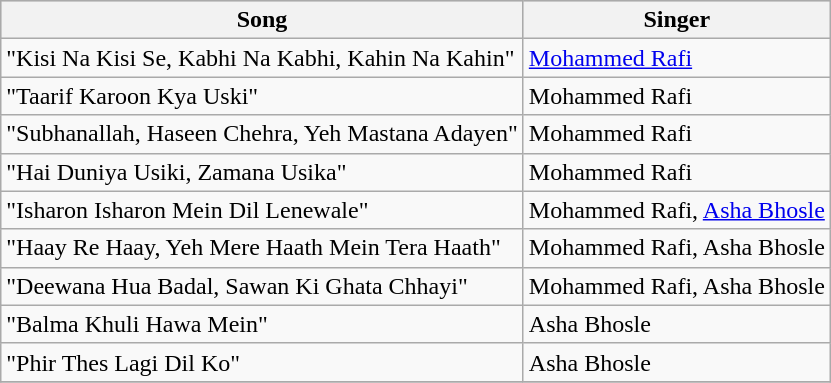<table class="wikitable">
<tr style="background:#ccc; text-align:center;">
<th>Song</th>
<th>Singer</th>
</tr>
<tr>
<td>"Kisi Na Kisi Se, Kabhi Na Kabhi, Kahin Na Kahin"</td>
<td><a href='#'>Mohammed Rafi</a></td>
</tr>
<tr>
<td>"Taarif Karoon Kya Uski"</td>
<td>Mohammed Rafi</td>
</tr>
<tr>
<td>"Subhanallah, Haseen Chehra, Yeh Mastana Adayen"</td>
<td>Mohammed Rafi</td>
</tr>
<tr>
<td>"Hai Duniya Usiki, Zamana Usika"</td>
<td>Mohammed Rafi</td>
</tr>
<tr>
<td>"Isharon Isharon Mein Dil Lenewale"</td>
<td>Mohammed Rafi, <a href='#'>Asha Bhosle</a></td>
</tr>
<tr>
<td>"Haay Re Haay, Yeh Mere Haath Mein Tera Haath"</td>
<td>Mohammed Rafi, Asha Bhosle</td>
</tr>
<tr>
<td>"Deewana Hua Badal, Sawan Ki Ghata Chhayi"</td>
<td>Mohammed Rafi, Asha Bhosle</td>
</tr>
<tr>
<td>"Balma Khuli Hawa Mein"</td>
<td>Asha Bhosle</td>
</tr>
<tr>
<td>"Phir Thes Lagi Dil Ko"</td>
<td>Asha Bhosle</td>
</tr>
<tr>
</tr>
</table>
